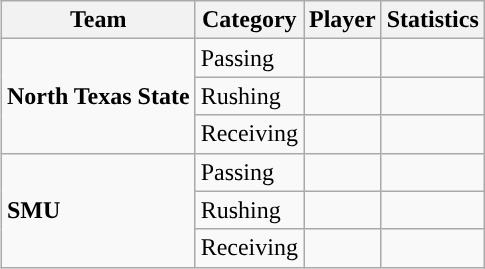<table class="wikitable" style="float: right;">
<tr>
<th>Team</th>
<th>Category</th>
<th>Player</th>
<th>Statistics</th>
</tr>
<tr>
<td rowspan=3><strong>North Texas State</strong></td>
<td>Passing</td>
<td></td>
<td></td>
</tr>
<tr>
<td>Rushing</td>
<td></td>
<td></td>
</tr>
<tr>
<td>Receiving</td>
<td></td>
<td></td>
</tr>
<tr>
<td rowspan=3><strong>SMU</strong></td>
<td>Passing</td>
<td></td>
<td></td>
</tr>
<tr>
<td>Rushing</td>
<td></td>
<td></td>
</tr>
<tr>
<td>Receiving</td>
<td></td>
<td></td>
</tr>
</table>
